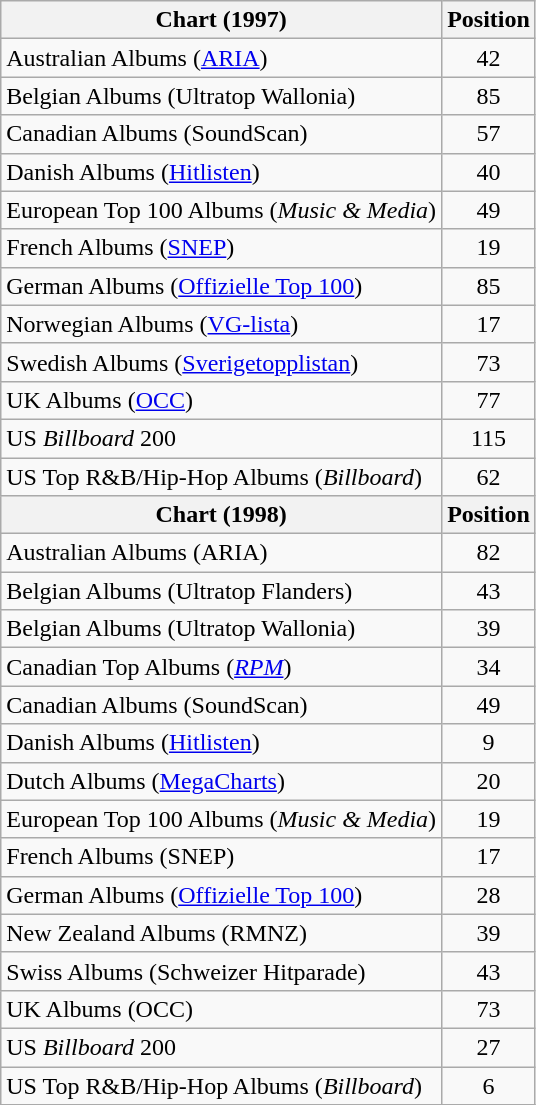<table class="wikitable sortable plainrowheaders">
<tr>
<th align="left">Chart (1997)</th>
<th align="center">Position</th>
</tr>
<tr>
<td>Australian Albums (<a href='#'>ARIA</a>)</td>
<td align="center">42</td>
</tr>
<tr>
<td>Belgian Albums (Ultratop Wallonia)</td>
<td align="center">85</td>
</tr>
<tr>
<td>Canadian Albums (SoundScan)</td>
<td align="center">57</td>
</tr>
<tr>
<td>Danish Albums (<a href='#'>Hitlisten</a>)</td>
<td align="center">40</td>
</tr>
<tr>
<td>European Top 100 Albums (<em>Music & Media</em>)</td>
<td align="center">49</td>
</tr>
<tr>
<td>French Albums (<a href='#'>SNEP</a>)</td>
<td align="center">19</td>
</tr>
<tr>
<td>German Albums (<a href='#'>Offizielle Top 100</a>)</td>
<td align="center">85</td>
</tr>
<tr>
<td>Norwegian Albums (<a href='#'>VG-lista</a>)</td>
<td align="center">17</td>
</tr>
<tr>
<td>Swedish Albums (<a href='#'>Sverigetopplistan</a>)</td>
<td align="center">73</td>
</tr>
<tr>
<td>UK Albums (<a href='#'>OCC</a>)</td>
<td align="center">77</td>
</tr>
<tr>
<td>US <em>Billboard</em> 200</td>
<td align="center">115</td>
</tr>
<tr>
<td>US Top R&B/Hip-Hop Albums (<em>Billboard</em>)</td>
<td align="center">62</td>
</tr>
<tr>
<th align="left">Chart (1998)</th>
<th align="center">Position</th>
</tr>
<tr>
<td>Australian Albums (ARIA)</td>
<td align="center">82</td>
</tr>
<tr>
<td>Belgian Albums (Ultratop Flanders)</td>
<td align="center">43</td>
</tr>
<tr>
<td>Belgian Albums (Ultratop Wallonia)</td>
<td align="center">39</td>
</tr>
<tr>
<td>Canadian Top Albums (<a href='#'><em>RPM</em></a>)</td>
<td align="center">34</td>
</tr>
<tr>
<td>Canadian Albums (SoundScan)</td>
<td align="center">49</td>
</tr>
<tr>
<td>Danish Albums (<a href='#'>Hitlisten</a>)</td>
<td align="center">9</td>
</tr>
<tr>
<td>Dutch Albums (<a href='#'>MegaCharts</a>)</td>
<td align="center">20</td>
</tr>
<tr>
<td>European Top 100 Albums (<em>Music & Media</em>)</td>
<td align="center">19</td>
</tr>
<tr>
<td>French Albums (SNEP)</td>
<td align="center">17</td>
</tr>
<tr>
<td>German Albums (<a href='#'>Offizielle Top 100</a>)</td>
<td align="center">28</td>
</tr>
<tr>
<td>New Zealand Albums (RMNZ)</td>
<td align="center">39</td>
</tr>
<tr>
<td>Swiss Albums (Schweizer Hitparade)</td>
<td align="center">43</td>
</tr>
<tr>
<td>UK Albums (OCC)</td>
<td align="center">73</td>
</tr>
<tr>
<td>US <em>Billboard</em> 200</td>
<td align="center">27</td>
</tr>
<tr>
<td>US Top R&B/Hip-Hop Albums (<em>Billboard</em>)</td>
<td align="center">6</td>
</tr>
<tr>
</tr>
</table>
